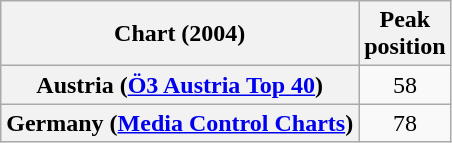<table class="wikitable sortable plainrowheaders" style="text-align:center">
<tr>
<th>Chart (2004)</th>
<th>Peak<br>position</th>
</tr>
<tr>
<th scope="row">Austria (<a href='#'>Ö3 Austria Top 40</a>)</th>
<td>58</td>
</tr>
<tr>
<th scope="row">Germany (<a href='#'>Media Control Charts</a>)</th>
<td>78</td>
</tr>
</table>
